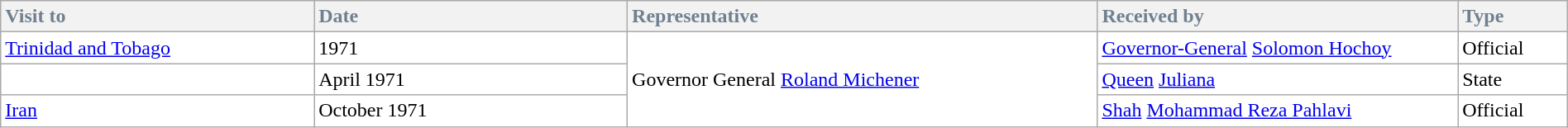<table class="wikitable" style="width:100%; margin: 1em 1em 1em 0; background:white; border-collapse: collapse;">
<tr bgcolor="#F8F4FF">
<th style="width:20%; text-align:left; color:#708090;">Visit to</th>
<th style="width:20%; text-align:left; color:#708090;">Date</th>
<th style="width:30%; text-align:left; color:#708090;">Representative</th>
<th style="width:23%; text-align:left; color:#708090;">Received by</th>
<th style="width:10%; text-align:left; color:#708090;">Type</th>
</tr>
<tr>
<td> <a href='#'>Trinidad and Tobago</a></td>
<td>1971</td>
<td rowspan="3">Governor General <a href='#'>Roland Michener</a></td>
<td><a href='#'>Governor-General</a> <a href='#'>Solomon Hochoy</a></td>
<td>Official</td>
</tr>
<tr>
<td></td>
<td>April 1971</td>
<td><a href='#'>Queen</a> <a href='#'>Juliana</a></td>
<td>State</td>
</tr>
<tr>
<td> <a href='#'>Iran</a></td>
<td>October 1971</td>
<td><a href='#'>Shah</a> <a href='#'>Mohammad Reza Pahlavi</a></td>
<td>Official</td>
</tr>
</table>
